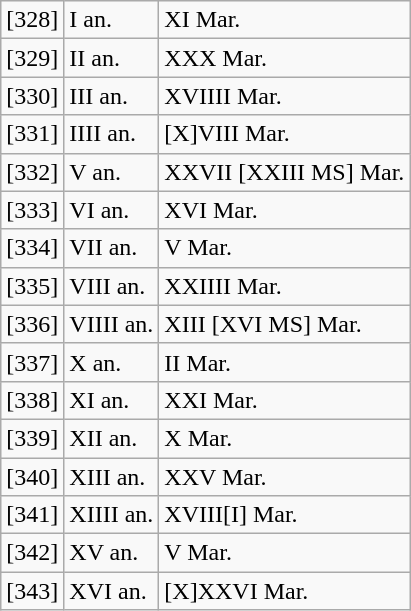<table class="wikitable" border="1">
<tr>
<td>[328]</td>
<td>I an.</td>
<td>XI Mar.</td>
</tr>
<tr>
<td>[329]</td>
<td>II an.</td>
<td>XXX Mar.</td>
</tr>
<tr>
<td>[330]</td>
<td>III an.</td>
<td>XVIIII Mar.</td>
</tr>
<tr>
<td>[331]</td>
<td>IIII an.</td>
<td>[X]VIII Mar.</td>
</tr>
<tr>
<td>[332]</td>
<td>V an.</td>
<td>XXVII [XXIII MS] Mar.</td>
</tr>
<tr>
<td>[333]</td>
<td>VI an.</td>
<td>XVI Mar.</td>
</tr>
<tr>
<td>[334]</td>
<td>VII an.</td>
<td>V Mar.</td>
</tr>
<tr>
<td>[335]</td>
<td>VIII an.</td>
<td>XXIIII Mar.</td>
</tr>
<tr>
<td>[336]</td>
<td>VIIII an.</td>
<td>XIII [XVI MS] Mar.</td>
</tr>
<tr>
<td>[337]</td>
<td>X an.</td>
<td>II Mar.</td>
</tr>
<tr>
<td>[338]</td>
<td>XI an.</td>
<td>XXI Mar.</td>
</tr>
<tr>
<td>[339]</td>
<td>XII an.</td>
<td>X Mar.</td>
</tr>
<tr>
<td>[340]</td>
<td>XIII an.</td>
<td>XXV<IIII> Mar.</td>
</tr>
<tr>
<td>[341]</td>
<td>XIIII an.</td>
<td>XVIII[I] Mar.</td>
</tr>
<tr>
<td>[342]</td>
<td>XV an.</td>
<td>V<II> Mar.</td>
</tr>
<tr>
<td>[343]</td>
<td>XVI an.</td>
<td>[X]XXVI Mar.</td>
</tr>
</table>
